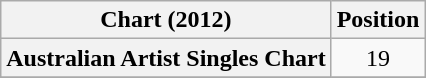<table class="wikitable plainrowheaders" style="text-align:center">
<tr>
<th scope="col">Chart (2012)</th>
<th scope="col">Position</th>
</tr>
<tr>
<th scope="row">Australian Artist Singles Chart</th>
<td>19</td>
</tr>
<tr>
</tr>
</table>
